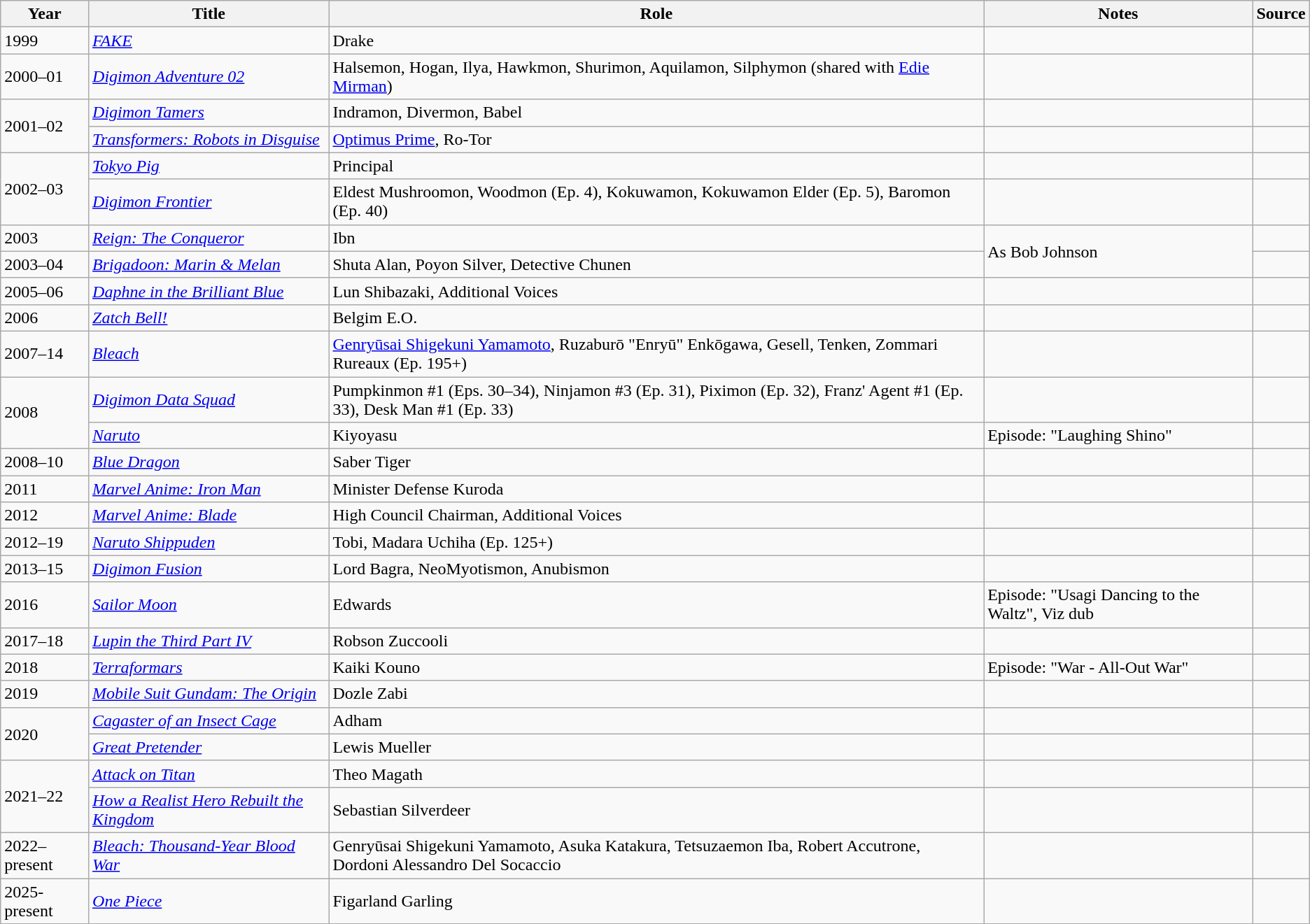<table class="wikitable">
<tr>
<th>Year</th>
<th>Title</th>
<th>Role</th>
<th>Notes</th>
<th>Source</th>
</tr>
<tr>
<td>1999</td>
<td><em><a href='#'>FAKE</a></em></td>
<td>Drake</td>
<td></td>
<td></td>
</tr>
<tr>
<td>2000–01</td>
<td><em><a href='#'>Digimon Adventure 02</a></em></td>
<td>Halsemon, Hogan, Ilya, Hawkmon, Shurimon, Aquilamon, Silphymon (shared with <a href='#'>Edie Mirman</a>)</td>
<td></td>
<td></td>
</tr>
<tr>
<td rowspan="2">2001–02</td>
<td><em><a href='#'>Digimon Tamers</a></em></td>
<td>Indramon, Divermon, Babel</td>
<td></td>
<td></td>
</tr>
<tr>
<td><em><a href='#'>Transformers: Robots in Disguise</a></em></td>
<td><a href='#'>Optimus Prime</a>, Ro-Tor</td>
<td></td>
<td></td>
</tr>
<tr>
<td rowspan="2">2002–03</td>
<td><em><a href='#'>Tokyo Pig</a></em></td>
<td>Principal</td>
<td></td>
<td></td>
</tr>
<tr>
<td><em><a href='#'>Digimon Frontier</a></em></td>
<td>Eldest Mushroomon, Woodmon (Ep. 4), Kokuwamon, Kokuwamon Elder (Ep. 5), Baromon (Ep. 40)</td>
<td></td>
<td></td>
</tr>
<tr>
<td>2003</td>
<td><em><a href='#'>Reign: The Conqueror</a></em></td>
<td>Ibn</td>
<td rowspan="2">As Bob Johnson</td>
<td></td>
</tr>
<tr>
<td>2003–04</td>
<td><em><a href='#'>Brigadoon: Marin & Melan</a></em></td>
<td>Shuta Alan, Poyon Silver, Detective Chunen</td>
<td></td>
</tr>
<tr>
<td>2005–06</td>
<td><em><a href='#'>Daphne in the Brilliant Blue</a></em></td>
<td>Lun Shibazaki, Additional Voices</td>
<td></td>
<td></td>
</tr>
<tr>
<td>2006</td>
<td><em><a href='#'>Zatch Bell!</a></em></td>
<td>Belgim E.O.</td>
<td></td>
<td></td>
</tr>
<tr>
<td>2007–14</td>
<td><em><a href='#'>Bleach</a></em></td>
<td><a href='#'>Genryūsai Shigekuni Yamamoto</a>, Ruzaburō "Enryū" Enkōgawa, Gesell, Tenken, Zommari Rureaux (Ep. 195+)</td>
<td></td>
<td></td>
</tr>
<tr>
<td rowspan="2">2008</td>
<td><em><a href='#'>Digimon Data Squad</a></em></td>
<td>Pumpkinmon #1 (Eps. 30–34), Ninjamon #3 (Ep. 31), Piximon (Ep. 32), Franz' Agent #1 (Ep. 33), Desk Man #1 (Ep. 33)</td>
<td></td>
<td></td>
</tr>
<tr>
<td><em><a href='#'>Naruto</a></em></td>
<td>Kiyoyasu</td>
<td>Episode: "Laughing Shino"</td>
<td></td>
</tr>
<tr>
<td>2008–10</td>
<td><em><a href='#'>Blue Dragon</a></em></td>
<td>Saber Tiger</td>
<td></td>
<td></td>
</tr>
<tr>
<td>2011</td>
<td><em><a href='#'>Marvel Anime: Iron Man</a></em></td>
<td>Minister Defense Kuroda</td>
<td></td>
<td></td>
</tr>
<tr>
<td>2012</td>
<td><em><a href='#'>Marvel Anime: Blade</a></em></td>
<td>High Council Chairman, Additional Voices</td>
<td></td>
<td></td>
</tr>
<tr>
<td>2012–19</td>
<td><em><a href='#'>Naruto Shippuden</a></em></td>
<td>Tobi, Madara Uchiha (Ep. 125+)</td>
<td></td>
<td></td>
</tr>
<tr>
<td>2013–15</td>
<td><em><a href='#'>Digimon Fusion</a></em></td>
<td>Lord Bagra, NeoMyotismon, Anubismon</td>
<td></td>
<td></td>
</tr>
<tr>
<td>2016</td>
<td><em><a href='#'>Sailor Moon</a></em></td>
<td>Edwards</td>
<td>Episode: "Usagi Dancing to the Waltz", Viz dub</td>
<td></td>
</tr>
<tr>
<td>2017–18</td>
<td><em><a href='#'>Lupin the Third Part IV</a></em></td>
<td>Robson Zuccooli</td>
<td></td>
<td></td>
</tr>
<tr>
<td>2018</td>
<td><em><a href='#'>Terraformars</a></em></td>
<td>Kaiki Kouno</td>
<td>Episode: "War - All-Out War"</td>
<td></td>
</tr>
<tr>
<td>2019</td>
<td><em><a href='#'>Mobile Suit Gundam: The Origin</a></em></td>
<td>Dozle Zabi</td>
<td></td>
<td></td>
</tr>
<tr>
<td rowspan="2">2020</td>
<td><em><a href='#'>Cagaster of an Insect Cage</a></em></td>
<td>Adham</td>
<td></td>
<td></td>
</tr>
<tr>
<td><em><a href='#'>Great Pretender</a></em></td>
<td>Lewis Mueller</td>
<td></td>
<td></td>
</tr>
<tr>
<td rowspan="2">2021–22</td>
<td><em><a href='#'>Attack on Titan</a></em></td>
<td>Theo Magath</td>
<td></td>
<td></td>
</tr>
<tr>
<td><em><a href='#'>How a Realist Hero Rebuilt the Kingdom</a></em></td>
<td>Sebastian Silverdeer</td>
<td></td>
<td></td>
</tr>
<tr>
<td>2022–present</td>
<td><em><a href='#'>Bleach: Thousand-Year Blood War</a></em></td>
<td>Genryūsai Shigekuni Yamamoto, Asuka Katakura, Tetsuzaemon Iba, Robert Accutrone, Dordoni Alessandro Del Socaccio</td>
<td></td>
<td></td>
</tr>
<tr>
<td>2025-present</td>
<td><em><a href='#'>One Piece</a></em></td>
<td>Figarland Garling</td>
<td></td>
<td></td>
</tr>
</table>
